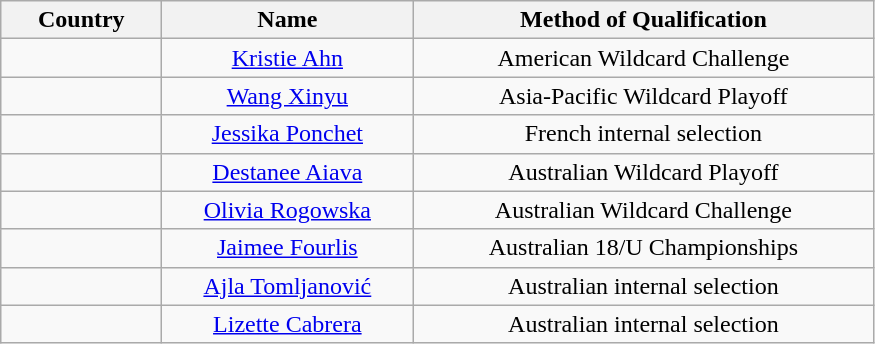<table class="wikitable" style="text-align: center;">
<tr>
<th style="width:100px;">Country</th>
<th width=160>Name</th>
<th width=300>Method of Qualification</th>
</tr>
<tr>
<td></td>
<td><a href='#'>Kristie Ahn</a></td>
<td>American Wildcard Challenge</td>
</tr>
<tr>
<td></td>
<td><a href='#'>Wang Xinyu</a></td>
<td>Asia-Pacific Wildcard Playoff</td>
</tr>
<tr>
<td></td>
<td><a href='#'>Jessika Ponchet</a></td>
<td>French internal selection</td>
</tr>
<tr>
<td></td>
<td><a href='#'>Destanee Aiava</a></td>
<td>Australian Wildcard Playoff</td>
</tr>
<tr>
<td></td>
<td><a href='#'>Olivia Rogowska</a></td>
<td>Australian Wildcard Challenge</td>
</tr>
<tr>
<td></td>
<td><a href='#'>Jaimee Fourlis</a></td>
<td>Australian 18/U Championships</td>
</tr>
<tr>
<td></td>
<td><a href='#'>Ajla Tomljanović</a></td>
<td>Australian internal selection</td>
</tr>
<tr>
<td></td>
<td><a href='#'>Lizette Cabrera</a></td>
<td>Australian internal selection</td>
</tr>
</table>
